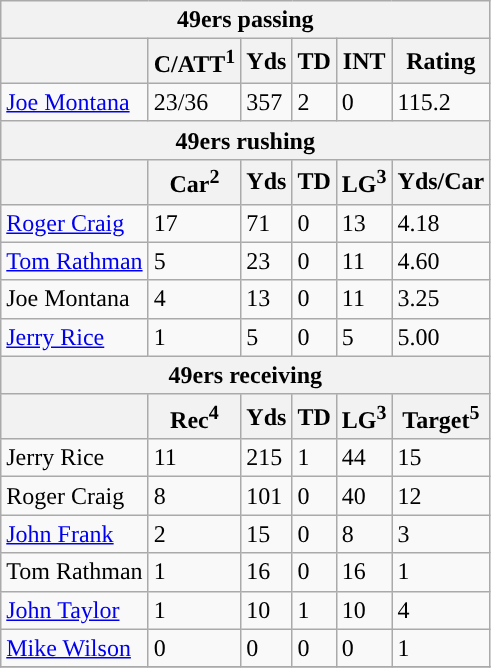<table class="wikitable">
<tr>
<th colspan="6">49ers passing</th>
</tr>
<tr>
<th></th>
<th>C/ATT<sup>1</sup></th>
<th>Yds</th>
<th>TD</th>
<th>INT</th>
<th>Rating</th>
</tr>
<tr>
<td><a href='#'>Joe Montana</a></td>
<td>23/36</td>
<td>357</td>
<td>2</td>
<td>0</td>
<td>115.2</td>
</tr>
<tr>
<th colspan="6">49ers rushing</th>
</tr>
<tr>
<th></th>
<th>Car<sup>2</sup></th>
<th>Yds</th>
<th>TD</th>
<th>LG<sup>3</sup></th>
<th>Yds/Car</th>
</tr>
<tr>
<td><a href='#'>Roger Craig</a></td>
<td>17</td>
<td>71</td>
<td>0</td>
<td>13</td>
<td>4.18</td>
</tr>
<tr>
<td><a href='#'>Tom Rathman</a></td>
<td>5</td>
<td>23</td>
<td>0</td>
<td>11</td>
<td>4.60</td>
</tr>
<tr>
<td>Joe Montana</td>
<td>4</td>
<td>13</td>
<td>0</td>
<td>11</td>
<td>3.25</td>
</tr>
<tr>
<td><a href='#'>Jerry Rice</a></td>
<td>1</td>
<td>5</td>
<td>0</td>
<td>5</td>
<td>5.00</td>
</tr>
<tr>
<th colspan="6">49ers receiving</th>
</tr>
<tr>
<th></th>
<th>Rec<sup>4</sup></th>
<th>Yds</th>
<th>TD</th>
<th>LG<sup>3</sup></th>
<th>Target<sup>5</sup></th>
</tr>
<tr>
<td>Jerry Rice</td>
<td>11</td>
<td>215</td>
<td>1</td>
<td>44</td>
<td>15</td>
</tr>
<tr>
<td>Roger Craig</td>
<td>8</td>
<td>101</td>
<td>0</td>
<td>40</td>
<td>12</td>
</tr>
<tr>
<td><a href='#'>John Frank</a></td>
<td>2</td>
<td>15</td>
<td>0</td>
<td>8</td>
<td>3</td>
</tr>
<tr>
<td>Tom Rathman</td>
<td>1</td>
<td>16</td>
<td>0</td>
<td>16</td>
<td>1</td>
</tr>
<tr>
<td><a href='#'>John Taylor</a></td>
<td>1</td>
<td>10</td>
<td>1</td>
<td>10</td>
<td>4</td>
</tr>
<tr>
<td><a href='#'>Mike Wilson</a></td>
<td>0</td>
<td>0</td>
<td>0</td>
<td>0</td>
<td>1</td>
</tr>
<tr>
</tr>
</table>
